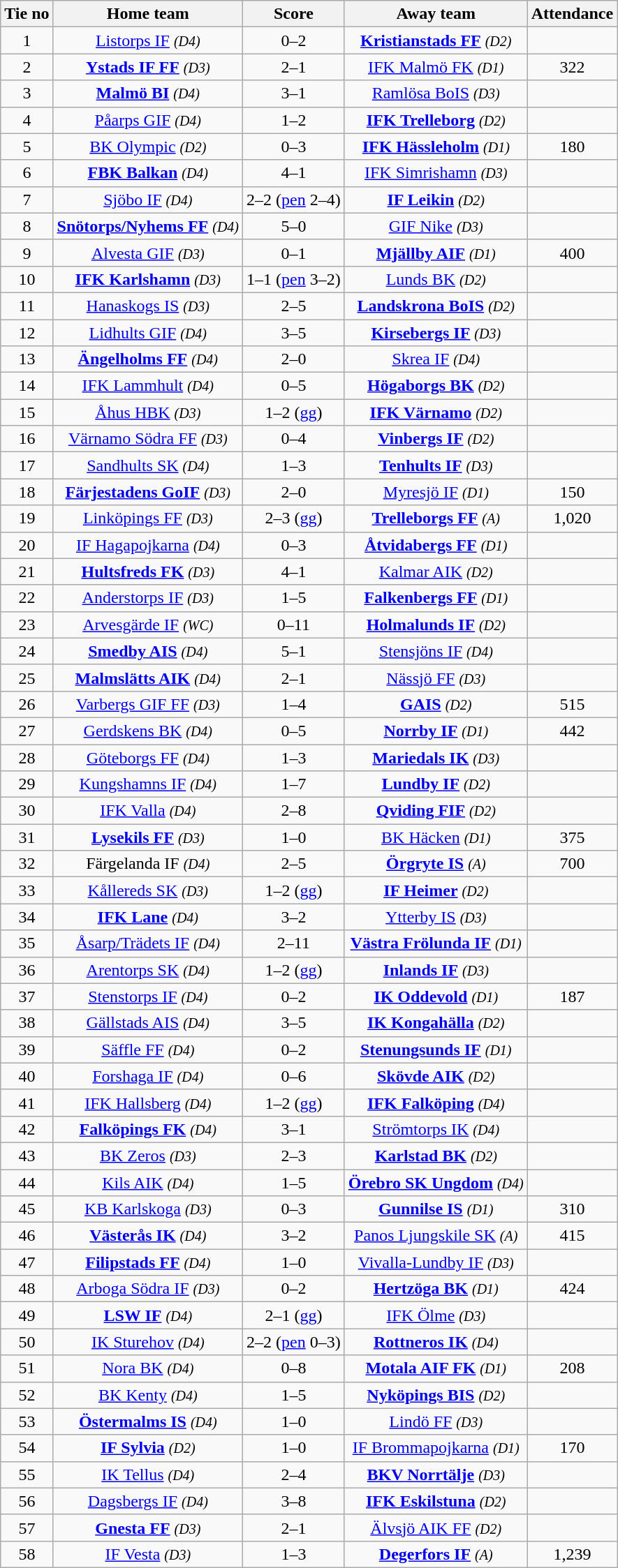<table class="wikitable" style="text-align:center">
<tr>
<th style= width="40px">Tie no</th>
<th style= width="150px">Home team</th>
<th style= width="60px">Score</th>
<th style= width="150px">Away team</th>
<th style= width="30px">Attendance</th>
</tr>
<tr>
<td>1</td>
<td><a href='#'>Listorps IF</a> <em><small>(D4)</small></em></td>
<td>0–2</td>
<td><strong><a href='#'>Kristianstads FF</a></strong> <em><small>(D2)</small></em></td>
<td></td>
</tr>
<tr>
<td>2</td>
<td><strong><a href='#'>Ystads IF FF</a></strong> <em><small>(D3)</small></em></td>
<td>2–1</td>
<td><a href='#'>IFK Malmö FK</a> <em><small>(D1)</small></em></td>
<td>322</td>
</tr>
<tr>
<td>3</td>
<td><strong><a href='#'>Malmö BI</a></strong> <em><small>(D4)</small></em></td>
<td>3–1</td>
<td><a href='#'>Ramlösa BoIS</a> <em><small>(D3)</small></em></td>
<td></td>
</tr>
<tr>
<td>4</td>
<td><a href='#'>Påarps GIF</a> <em><small>(D4)</small></em></td>
<td>1–2</td>
<td><strong><a href='#'>IFK Trelleborg</a></strong> <em><small>(D2)</small></em></td>
<td></td>
</tr>
<tr>
<td>5</td>
<td><a href='#'>BK Olympic</a> <em><small>(D2)</small></em></td>
<td>0–3</td>
<td><strong><a href='#'>IFK Hässleholm</a></strong> <em><small>(D1)</small></em></td>
<td>180</td>
</tr>
<tr>
<td>6</td>
<td><strong><a href='#'>FBK Balkan</a></strong> <em><small>(D4)</small></em></td>
<td>4–1</td>
<td><a href='#'>IFK Simrishamn</a> <em><small>(D3)</small></em></td>
<td></td>
</tr>
<tr>
<td>7</td>
<td><a href='#'>Sjöbo IF</a> <em><small>(D4)</small></em></td>
<td>2–2 (<a href='#'>pen</a> 2–4)</td>
<td><strong><a href='#'>IF Leikin</a></strong> <em><small>(D2)</small></em></td>
<td></td>
</tr>
<tr>
<td>8</td>
<td><strong><a href='#'>Snötorps/Nyhems FF</a></strong> <em><small>(D4)</small></em></td>
<td>5–0</td>
<td><a href='#'>GIF Nike</a> <em><small>(D3)</small></em></td>
<td></td>
</tr>
<tr>
<td>9</td>
<td><a href='#'>Alvesta GIF</a> <em><small>(D3)</small></em></td>
<td>0–1</td>
<td><strong><a href='#'>Mjällby AIF</a></strong> <em><small>(D1)</small></em></td>
<td>400</td>
</tr>
<tr>
<td>10</td>
<td><strong><a href='#'>IFK Karlshamn</a></strong> <em><small>(D3)</small></em></td>
<td>1–1 (<a href='#'>pen</a> 3–2)</td>
<td><a href='#'>Lunds BK</a> <em><small>(D2)</small></em></td>
<td></td>
</tr>
<tr>
<td>11</td>
<td><a href='#'>Hanaskogs IS</a> <em><small>(D3)</small></em></td>
<td>2–5</td>
<td><strong><a href='#'>Landskrona BoIS</a></strong> <em><small>(D2)</small></em></td>
<td></td>
</tr>
<tr>
<td>12</td>
<td><a href='#'>Lidhults GIF</a> <em><small>(D4)</small></em></td>
<td>3–5</td>
<td><strong><a href='#'>Kirsebergs IF</a></strong> <em><small>(D3)</small></em></td>
<td></td>
</tr>
<tr>
<td>13</td>
<td><strong><a href='#'>Ängelholms FF</a></strong> <em><small>(D4)</small></em></td>
<td>2–0</td>
<td><a href='#'>Skrea IF</a> <em><small>(D4)</small></em></td>
<td></td>
</tr>
<tr>
<td>14</td>
<td><a href='#'>IFK Lammhult</a> <em><small>(D4)</small></em></td>
<td>0–5</td>
<td><strong><a href='#'>Högaborgs BK</a></strong> <em><small>(D2)</small></em></td>
<td></td>
</tr>
<tr>
<td>15</td>
<td><a href='#'>Åhus HBK</a> <em><small>(D3)</small></em></td>
<td>1–2 (<a href='#'>gg</a>)</td>
<td><strong><a href='#'>IFK Värnamo</a></strong> <em><small>(D2)</small></em></td>
<td></td>
</tr>
<tr>
<td>16</td>
<td><a href='#'>Värnamo Södra FF</a> <em><small>(D3)</small></em></td>
<td>0–4</td>
<td><strong><a href='#'>Vinbergs IF</a></strong> <em><small>(D2)</small></em></td>
<td></td>
</tr>
<tr>
<td>17</td>
<td><a href='#'>Sandhults SK</a> <em><small>(D4)</small></em></td>
<td>1–3</td>
<td><strong><a href='#'>Tenhults IF</a></strong> <em><small>(D3)</small></em></td>
<td></td>
</tr>
<tr>
<td>18</td>
<td><strong><a href='#'>Färjestadens GoIF</a></strong> <em><small>(D3)</small></em></td>
<td>2–0</td>
<td><a href='#'>Myresjö IF</a> <em><small>(D1)</small></em></td>
<td>150</td>
</tr>
<tr>
<td>19</td>
<td><a href='#'>Linköpings FF</a> <em><small>(D3)</small></em></td>
<td>2–3 (<a href='#'>gg</a>)</td>
<td><strong><a href='#'>Trelleborgs FF</a></strong> <em><small>(A)</small></em></td>
<td>1,020</td>
</tr>
<tr>
<td>20</td>
<td><a href='#'>IF Hagapojkarna</a> <em><small>(D4)</small></em></td>
<td>0–3</td>
<td><strong><a href='#'>Åtvidabergs FF</a></strong> <em><small>(D1)</small></em></td>
<td></td>
</tr>
<tr>
<td>21</td>
<td><strong><a href='#'>Hultsfreds FK</a></strong> <em><small>(D3)</small></em></td>
<td>4–1</td>
<td><a href='#'>Kalmar AIK</a> <em><small>(D2)</small></em></td>
<td></td>
</tr>
<tr>
<td>22</td>
<td><a href='#'>Anderstorps IF</a> <em><small>(D3)</small></em></td>
<td>1–5</td>
<td><strong><a href='#'>Falkenbergs FF</a></strong> <em><small>(D1)</small></em></td>
<td></td>
</tr>
<tr>
<td>23</td>
<td><a href='#'>Arvesgärde IF</a> <em><small>(WC)</small></em></td>
<td>0–11</td>
<td><strong><a href='#'>Holmalunds IF</a></strong> <em><small>(D2)</small></em></td>
<td></td>
</tr>
<tr>
<td>24</td>
<td><strong><a href='#'>Smedby AIS</a></strong> <em><small>(D4)</small></em></td>
<td>5–1</td>
<td><a href='#'>Stensjöns IF</a> <em><small>(D4)</small></em></td>
<td></td>
</tr>
<tr>
<td>25</td>
<td><strong><a href='#'>Malmslätts AIK</a></strong> <em><small>(D4)</small></em></td>
<td>2–1</td>
<td><a href='#'>Nässjö FF</a> <em><small>(D3)</small></em></td>
<td></td>
</tr>
<tr>
<td>26</td>
<td><a href='#'>Varbergs GIF FF</a> <em><small>(D3)</small></em></td>
<td>1–4</td>
<td><strong><a href='#'>GAIS</a></strong> <em><small>(D2)</small></em></td>
<td>515</td>
</tr>
<tr>
<td>27</td>
<td><a href='#'>Gerdskens BK</a> <em><small>(D4)</small></em></td>
<td>0–5</td>
<td><strong><a href='#'>Norrby IF</a></strong> <em><small>(D1)</small></em></td>
<td>442</td>
</tr>
<tr>
<td>28</td>
<td><a href='#'>Göteborgs FF</a> <em><small>(D4)</small></em></td>
<td>1–3</td>
<td><strong><a href='#'>Mariedals IK</a></strong> <em><small>(D3)</small></em></td>
<td></td>
</tr>
<tr>
<td>29</td>
<td><a href='#'>Kungshamns IF</a> <em><small>(D4)</small></em></td>
<td>1–7</td>
<td><strong><a href='#'>Lundby IF</a></strong> <em><small>(D2)</small></em></td>
<td></td>
</tr>
<tr>
<td>30</td>
<td><a href='#'>IFK Valla</a> <em><small>(D4)</small></em></td>
<td>2–8</td>
<td><strong><a href='#'>Qviding FIF</a></strong> <em><small>(D2)</small></em></td>
<td></td>
</tr>
<tr>
<td>31</td>
<td><strong><a href='#'>Lysekils FF</a></strong> <em><small>(D3)</small></em></td>
<td>1–0</td>
<td><a href='#'>BK Häcken</a> <em><small>(D1)</small></em></td>
<td>375</td>
</tr>
<tr>
<td>32</td>
<td>Färgelanda IF <em><small>(D4)</small></em></td>
<td>2–5</td>
<td><strong><a href='#'>Örgryte IS</a></strong> <em><small>(A)</small></em></td>
<td>700</td>
</tr>
<tr>
<td>33</td>
<td><a href='#'>Kållereds SK</a> <em><small>(D3)</small></em></td>
<td>1–2 (<a href='#'>gg</a>)</td>
<td><strong><a href='#'>IF Heimer</a></strong> <em><small>(D2)</small></em></td>
<td></td>
</tr>
<tr>
<td>34</td>
<td><strong><a href='#'>IFK Lane</a></strong> <em><small>(D4)</small></em></td>
<td>3–2</td>
<td><a href='#'>Ytterby IS</a> <em><small>(D3)</small></em></td>
<td></td>
</tr>
<tr>
<td>35</td>
<td><a href='#'>Åsarp/Trädets IF</a> <em><small>(D4)</small></em></td>
<td>2–11</td>
<td><strong><a href='#'>Västra Frölunda IF</a></strong> <em><small>(D1)</small></em></td>
<td></td>
</tr>
<tr>
<td>36</td>
<td><a href='#'>Arentorps SK</a> <em><small>(D4)</small></em></td>
<td>1–2 (<a href='#'>gg</a>)</td>
<td><strong><a href='#'>Inlands IF</a></strong> <em><small>(D3)</small></em></td>
<td></td>
</tr>
<tr>
<td>37</td>
<td><a href='#'>Stenstorps IF</a> <em><small>(D4)</small></em></td>
<td>0–2</td>
<td><strong><a href='#'>IK Oddevold</a></strong> <em><small>(D1)</small></em></td>
<td>187</td>
</tr>
<tr>
<td>38</td>
<td><a href='#'>Gällstads AIS</a> <em><small>(D4)</small></em></td>
<td>3–5</td>
<td><strong><a href='#'>IK Kongahälla</a></strong> <em><small>(D2)</small></em></td>
<td></td>
</tr>
<tr>
<td>39</td>
<td><a href='#'>Säffle FF</a> <em><small>(D4)</small></em></td>
<td>0–2</td>
<td><strong><a href='#'>Stenungsunds IF</a></strong> <em><small>(D1)</small></em></td>
<td></td>
</tr>
<tr>
<td>40</td>
<td><a href='#'>Forshaga IF</a> <em><small>(D4)</small></em></td>
<td>0–6</td>
<td><strong><a href='#'>Skövde AIK</a></strong> <em><small>(D2)</small></em></td>
<td></td>
</tr>
<tr>
<td>41</td>
<td><a href='#'>IFK Hallsberg</a> <em><small>(D4)</small></em></td>
<td>1–2 (<a href='#'>gg</a>)</td>
<td><strong><a href='#'>IFK Falköping</a></strong> <em><small>(D4)</small></em></td>
<td></td>
</tr>
<tr>
<td>42</td>
<td><strong><a href='#'>Falköpings FK</a></strong> <em><small>(D4)</small></em></td>
<td>3–1</td>
<td><a href='#'>Strömtorps IK</a> <em><small>(D4)</small></em></td>
<td></td>
</tr>
<tr>
<td>43</td>
<td><a href='#'>BK Zeros</a> <em><small>(D3)</small></em></td>
<td>2–3</td>
<td><strong><a href='#'>Karlstad BK</a></strong> <em><small>(D2)</small></em></td>
<td></td>
</tr>
<tr>
<td>44</td>
<td><a href='#'>Kils AIK</a> <em><small>(D4)</small></em></td>
<td>1–5</td>
<td><strong><a href='#'>Örebro SK Ungdom</a></strong> <em><small>(D4)</small></em></td>
<td></td>
</tr>
<tr>
<td>45</td>
<td><a href='#'>KB Karlskoga</a> <em><small>(D3)</small></em></td>
<td>0–3</td>
<td><strong><a href='#'>Gunnilse IS</a></strong> <em><small>(D1)</small></em></td>
<td>310</td>
</tr>
<tr>
<td>46</td>
<td><strong><a href='#'>Västerås IK</a></strong> <em><small>(D4)</small></em></td>
<td>3–2</td>
<td><a href='#'>Panos Ljungskile SK</a> <em><small>(A)</small></em></td>
<td>415</td>
</tr>
<tr>
<td>47</td>
<td><strong><a href='#'>Filipstads FF</a></strong> <em><small>(D4)</small></em></td>
<td>1–0</td>
<td><a href='#'>Vivalla-Lundby IF</a> <em><small>(D3)</small></em></td>
<td></td>
</tr>
<tr>
<td>48</td>
<td><a href='#'>Arboga Södra IF</a> <em><small>(D3)</small></em></td>
<td>0–2</td>
<td><strong><a href='#'>Hertzöga BK</a></strong> <em><small>(D1)</small></em></td>
<td>424</td>
</tr>
<tr>
<td>49</td>
<td><strong><a href='#'>LSW IF</a></strong> <em><small>(D4)</small></em></td>
<td>2–1 (<a href='#'>gg</a>)</td>
<td><a href='#'>IFK Ölme</a> <em><small>(D3)</small></em></td>
<td></td>
</tr>
<tr>
<td>50</td>
<td><a href='#'>IK Sturehov</a> <em><small>(D4)</small></em></td>
<td>2–2 (<a href='#'>pen</a> 0–3)</td>
<td><strong><a href='#'>Rottneros IK</a></strong> <em><small>(D4)</small></em></td>
<td></td>
</tr>
<tr>
<td>51</td>
<td><a href='#'>Nora BK</a> <em><small>(D4)</small></em></td>
<td>0–8</td>
<td><strong><a href='#'>Motala AIF FK</a></strong> <em><small>(D1)</small></em></td>
<td>208</td>
</tr>
<tr>
<td>52</td>
<td><a href='#'>BK Kenty</a> <em><small>(D4)</small></em></td>
<td>1–5</td>
<td><strong><a href='#'>Nyköpings BIS</a></strong> <em><small>(D2)</small></em></td>
<td></td>
</tr>
<tr>
<td>53</td>
<td><strong><a href='#'>Östermalms IS</a></strong> <em><small>(D4)</small></em></td>
<td>1–0</td>
<td><a href='#'>Lindö FF</a> <em><small>(D3)</small></em></td>
<td></td>
</tr>
<tr>
<td>54</td>
<td><strong><a href='#'>IF Sylvia</a></strong> <em><small>(D2)</small></em></td>
<td>1–0</td>
<td><a href='#'>IF Brommapojkarna</a> <em><small>(D1)</small></em></td>
<td>170</td>
</tr>
<tr>
<td>55</td>
<td><a href='#'>IK Tellus</a> <em><small>(D4)</small></em></td>
<td>2–4</td>
<td><strong><a href='#'>BKV Norrtälje</a></strong> <em><small>(D3)</small></em></td>
<td></td>
</tr>
<tr>
<td>56</td>
<td><a href='#'>Dagsbergs IF</a> <em><small>(D4)</small></em></td>
<td>3–8</td>
<td><strong><a href='#'>IFK Eskilstuna</a></strong> <em><small>(D2)</small></em></td>
<td></td>
</tr>
<tr>
<td>57</td>
<td><strong><a href='#'>Gnesta FF</a></strong> <em><small>(D3)</small></em></td>
<td>2–1</td>
<td><a href='#'>Älvsjö AIK FF</a> <em><small>(D2)</small></em></td>
<td></td>
</tr>
<tr>
<td>58</td>
<td><a href='#'>IF Vesta</a> <em><small>(D3)</small></em></td>
<td>1–3</td>
<td><strong><a href='#'>Degerfors IF</a></strong> <em><small>(A)</small></em></td>
<td>1,239</td>
</tr>
</table>
